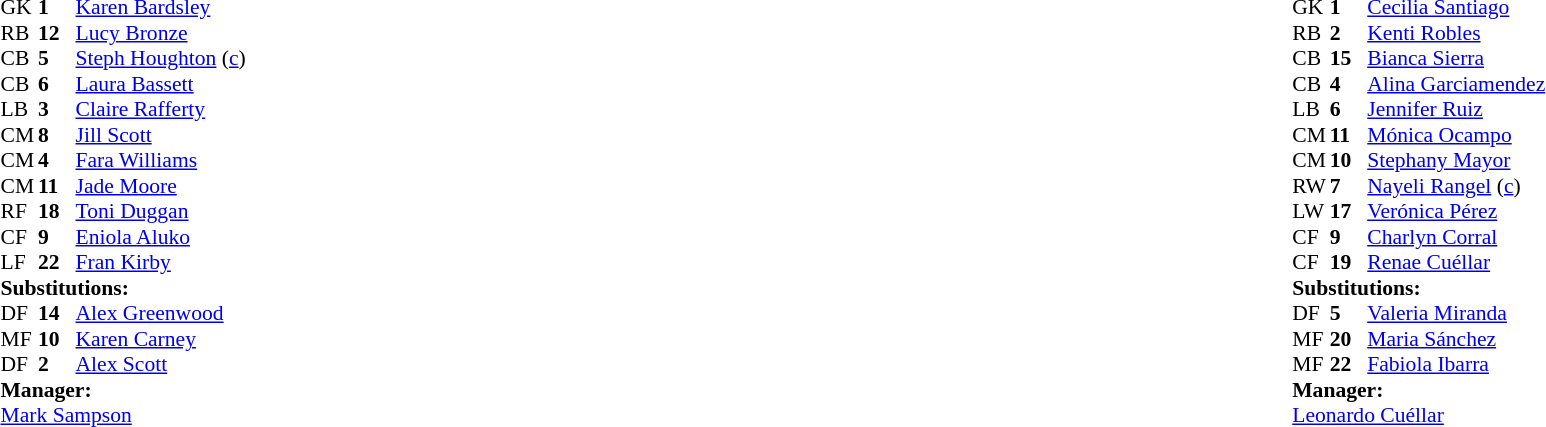<table width="100%">
<tr>
<td valign="top" width="50%"><br><table style="font-size: 90%" cellspacing="0" cellpadding="0">
<tr>
<th width="25"></th>
<th width="25"></th>
</tr>
<tr>
<td>GK</td>
<td><strong>1</strong></td>
<td><a href='#'>Karen Bardsley</a></td>
</tr>
<tr>
<td>RB</td>
<td><strong>12</strong></td>
<td><a href='#'>Lucy Bronze</a></td>
<td></td>
<td></td>
</tr>
<tr>
<td>CB</td>
<td><strong>5</strong></td>
<td><a href='#'>Steph Houghton</a> (<a href='#'>c</a>)</td>
</tr>
<tr>
<td>CB</td>
<td><strong>6</strong></td>
<td><a href='#'>Laura Bassett</a></td>
</tr>
<tr>
<td>LB</td>
<td><strong>3</strong></td>
<td><a href='#'>Claire Rafferty</a></td>
<td></td>
<td></td>
</tr>
<tr>
<td>CM</td>
<td><strong>8</strong></td>
<td><a href='#'>Jill Scott</a></td>
<td></td>
<td></td>
</tr>
<tr>
<td>CM</td>
<td><strong>4</strong></td>
<td><a href='#'>Fara Williams</a></td>
</tr>
<tr>
<td>CM</td>
<td><strong>11</strong></td>
<td><a href='#'>Jade Moore</a></td>
</tr>
<tr>
<td>RF</td>
<td><strong>18</strong></td>
<td><a href='#'>Toni Duggan</a></td>
</tr>
<tr>
<td>CF</td>
<td><strong>9</strong></td>
<td><a href='#'>Eniola Aluko</a></td>
</tr>
<tr>
<td>LF</td>
<td><strong>22</strong></td>
<td><a href='#'>Fran Kirby</a></td>
</tr>
<tr>
<td colspan=3><strong>Substitutions:</strong></td>
</tr>
<tr>
<td>DF</td>
<td><strong>14</strong></td>
<td><a href='#'>Alex Greenwood</a></td>
<td></td>
<td></td>
</tr>
<tr>
<td>MF</td>
<td><strong>10</strong></td>
<td><a href='#'>Karen Carney</a></td>
<td></td>
<td></td>
</tr>
<tr>
<td>DF</td>
<td><strong>2</strong></td>
<td><a href='#'>Alex Scott</a></td>
<td></td>
<td></td>
</tr>
<tr>
<td colspan=3><strong>Manager:</strong></td>
</tr>
<tr>
<td colspan=3> <a href='#'>Mark Sampson</a></td>
</tr>
</table>
</td>
<td valign="top"></td>
<td valign="top" width="50%"><br><table style="font-size: 90%" cellspacing="0" cellpadding="0" align="center">
<tr>
<th width=25></th>
<th width=25></th>
</tr>
<tr>
<td>GK</td>
<td><strong>1</strong></td>
<td><a href='#'>Cecilia Santiago</a></td>
</tr>
<tr>
<td>RB</td>
<td><strong>2</strong></td>
<td><a href='#'>Kenti Robles</a></td>
</tr>
<tr>
<td>CB</td>
<td><strong>15</strong></td>
<td><a href='#'>Bianca Sierra</a></td>
<td></td>
<td></td>
</tr>
<tr>
<td>CB</td>
<td><strong>4</strong></td>
<td><a href='#'>Alina Garciamendez</a></td>
<td></td>
</tr>
<tr>
<td>LB</td>
<td><strong>6</strong></td>
<td><a href='#'>Jennifer Ruiz</a></td>
</tr>
<tr>
<td>CM</td>
<td><strong>11</strong></td>
<td><a href='#'>Mónica Ocampo</a></td>
<td></td>
<td></td>
</tr>
<tr>
<td>CM</td>
<td><strong>10</strong></td>
<td><a href='#'>Stephany Mayor</a></td>
</tr>
<tr>
<td>RW</td>
<td><strong>7</strong></td>
<td><a href='#'>Nayeli Rangel</a> (<a href='#'>c</a>)</td>
</tr>
<tr>
<td>LW</td>
<td><strong>17</strong></td>
<td><a href='#'>Verónica Pérez</a></td>
</tr>
<tr>
<td>CF</td>
<td><strong>9</strong></td>
<td><a href='#'>Charlyn Corral</a></td>
</tr>
<tr>
<td>CF</td>
<td><strong>19</strong></td>
<td><a href='#'>Renae Cuéllar</a></td>
<td></td>
<td></td>
</tr>
<tr>
<td colspan=3><strong>Substitutions:</strong></td>
</tr>
<tr>
<td>DF</td>
<td><strong>5</strong></td>
<td><a href='#'>Valeria Miranda</a></td>
<td></td>
<td></td>
</tr>
<tr>
<td>MF</td>
<td><strong>20</strong></td>
<td><a href='#'>Maria Sánchez</a></td>
<td></td>
<td></td>
</tr>
<tr>
<td>MF</td>
<td><strong>22</strong></td>
<td><a href='#'>Fabiola Ibarra</a></td>
<td></td>
<td></td>
</tr>
<tr>
<td colspan=3><strong>Manager:</strong></td>
</tr>
<tr>
<td colspan=3><a href='#'>Leonardo Cuéllar</a></td>
</tr>
</table>
</td>
</tr>
</table>
